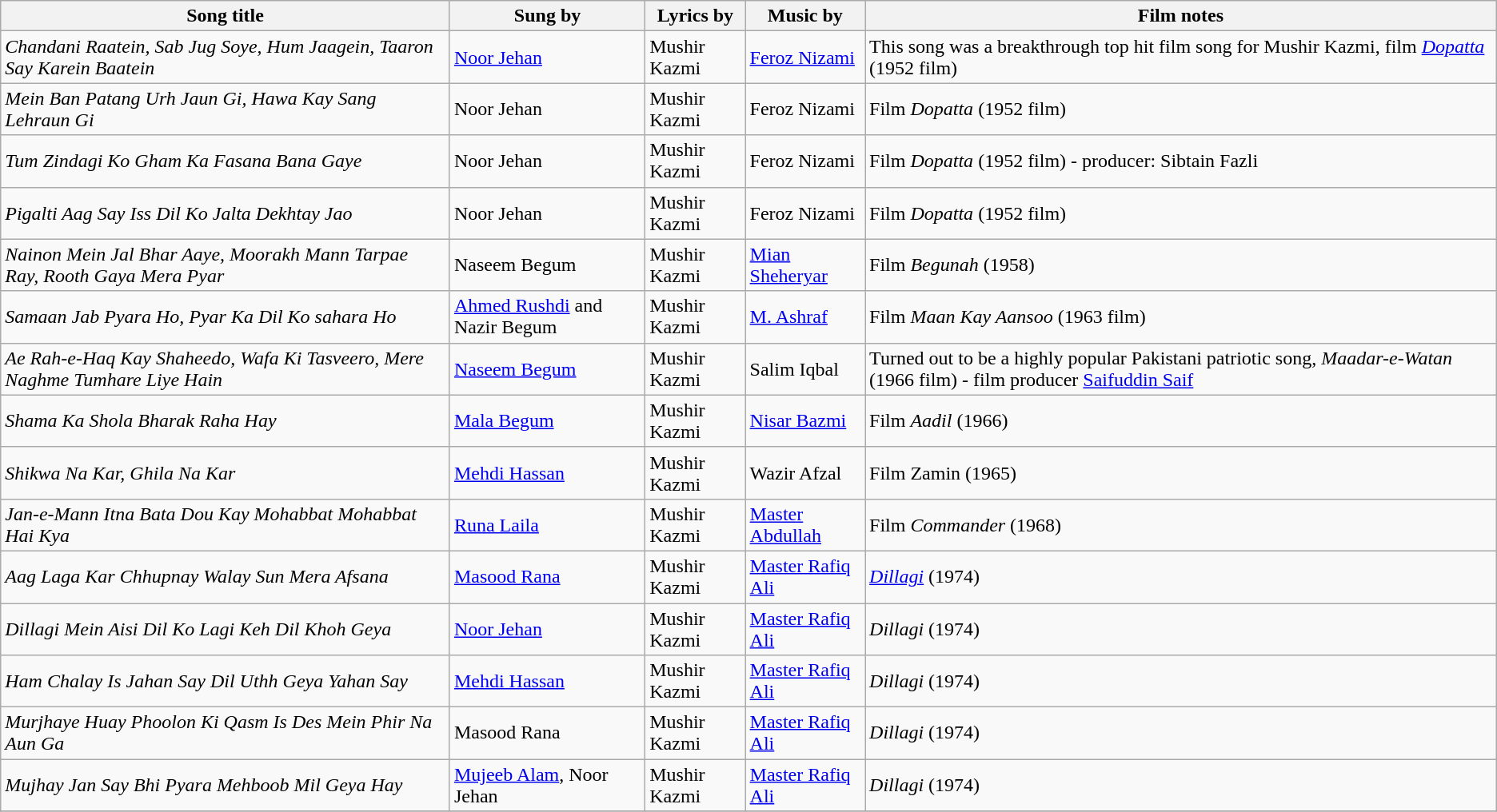<table class= "wikitable">
<tr>
<th>Song title</th>
<th>Sung by</th>
<th>Lyrics by</th>
<th>Music by</th>
<th>Film notes</th>
</tr>
<tr>
<td><em>Chandani Raatein, Sab Jug Soye, Hum Jaagein, Taaron Say Karein Baatein</em></td>
<td><a href='#'>Noor Jehan</a></td>
<td>Mushir Kazmi</td>
<td><a href='#'>Feroz Nizami</a></td>
<td>This song was a breakthrough top hit film song for Mushir Kazmi, film <em><a href='#'>Dopatta</a></em> (1952 film)</td>
</tr>
<tr>
<td><em>Mein Ban Patang Urh Jaun Gi, Hawa Kay Sang Lehraun Gi</em></td>
<td>Noor Jehan</td>
<td>Mushir Kazmi</td>
<td>Feroz Nizami</td>
<td>Film <em>Dopatta</em> (1952 film)</td>
</tr>
<tr>
<td><em>Tum Zindagi Ko Gham Ka Fasana Bana Gaye</em></td>
<td>Noor Jehan</td>
<td>Mushir Kazmi</td>
<td>Feroz Nizami</td>
<td>Film <em>Dopatta</em> (1952 film) - producer: Sibtain Fazli</td>
</tr>
<tr>
<td><em>Pigalti Aag Say Iss Dil Ko Jalta Dekhtay Jao</em></td>
<td>Noor Jehan</td>
<td>Mushir Kazmi</td>
<td>Feroz Nizami</td>
<td>Film <em>Dopatta</em> (1952 film)</td>
</tr>
<tr>
<td><em>Nainon Mein Jal Bhar Aaye, Moorakh Mann Tarpae Ray, Rooth Gaya Mera Pyar</em></td>
<td>Naseem Begum</td>
<td>Mushir Kazmi</td>
<td><a href='#'>Mian Sheheryar</a></td>
<td>Film <em>Begunah</em> (1958)</td>
</tr>
<tr>
<td><em>Samaan Jab Pyara Ho, Pyar Ka Dil Ko sahara Ho</em></td>
<td><a href='#'>Ahmed Rushdi</a> and Nazir Begum</td>
<td>Mushir Kazmi</td>
<td><a href='#'>M. Ashraf</a></td>
<td>Film <em>Maan Kay Aansoo</em> (1963 film)</td>
</tr>
<tr>
<td><em>Ae Rah-e-Haq Kay Shaheedo, Wafa Ki Tasveero, Mere Naghme Tumhare Liye Hain</em></td>
<td><a href='#'>Naseem Begum</a></td>
<td>Mushir Kazmi</td>
<td>Salim Iqbal</td>
<td>Turned out to be a highly popular Pakistani patriotic song, <em>Maadar-e-Watan</em> (1966 film) - film producer <a href='#'>Saifuddin Saif</a></td>
</tr>
<tr>
<td><em>Shama Ka Shola Bharak Raha Hay</em></td>
<td><a href='#'>Mala Begum</a></td>
<td>Mushir Kazmi</td>
<td><a href='#'>Nisar Bazmi</a></td>
<td>Film <em>Aadil</em> (1966)</td>
</tr>
<tr>
<td><em>Shikwa Na Kar, Ghila Na Kar</em></td>
<td><a href='#'>Mehdi Hassan</a></td>
<td>Mushir Kazmi</td>
<td>Wazir Afzal</td>
<td>Film Zamin (1965)</td>
</tr>
<tr>
<td><em>Jan-e-Mann Itna Bata Dou Kay Mohabbat Mohabbat Hai Kya</em></td>
<td><a href='#'>Runa Laila</a></td>
<td>Mushir Kazmi</td>
<td><a href='#'>Master Abdullah</a></td>
<td>Film <em>Commander</em> (1968)</td>
</tr>
<tr>
<td><em>Aag Laga Kar Chhupnay Walay Sun Mera Afsana</em></td>
<td><a href='#'>Masood Rana</a></td>
<td>Mushir Kazmi</td>
<td><a href='#'>Master Rafiq Ali</a></td>
<td><em><a href='#'>Dillagi</a></em> (1974)</td>
</tr>
<tr>
<td><em>Dillagi Mein Aisi Dil Ko Lagi Keh Dil Khoh Geya</em></td>
<td><a href='#'>Noor Jehan</a></td>
<td>Mushir Kazmi</td>
<td><a href='#'>Master Rafiq Ali</a></td>
<td><em>Dillagi</em> (1974)</td>
</tr>
<tr>
<td><em>Ham Chalay Is Jahan Say Dil Uthh Geya Yahan Say</em></td>
<td><a href='#'>Mehdi Hassan</a></td>
<td>Mushir Kazmi</td>
<td><a href='#'>Master Rafiq Ali</a></td>
<td><em>Dillagi</em> (1974)</td>
</tr>
<tr>
<td><em>Murjhaye Huay Phoolon Ki Qasm Is Des Mein Phir Na Aun Ga</em></td>
<td>Masood Rana</td>
<td>Mushir Kazmi</td>
<td><a href='#'>Master Rafiq Ali</a></td>
<td><em>Dillagi</em> (1974)</td>
</tr>
<tr>
<td><em> Mujhay Jan Say Bhi Pyara Mehboob Mil Geya Hay</em></td>
<td><a href='#'>Mujeeb Alam</a>, Noor Jehan</td>
<td>Mushir Kazmi</td>
<td><a href='#'>Master Rafiq Ali</a></td>
<td><em>Dillagi</em> (1974)</td>
</tr>
<tr>
</tr>
</table>
